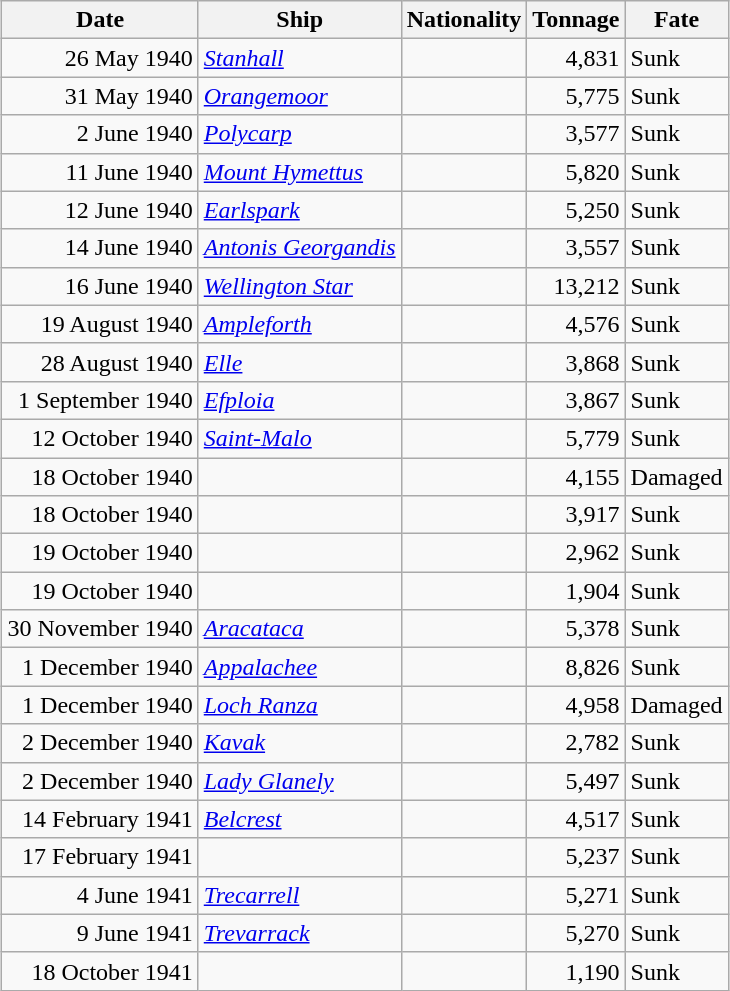<table class="wikitable sortable" style="margin: 1em auto 1em auto;"|->
<tr>
<th>Date</th>
<th>Ship</th>
<th>Nationality</th>
<th>Tonnage</th>
<th>Fate</th>
</tr>
<tr>
<td align="right">26 May 1940</td>
<td align="left"><a href='#'><em>Stanhall</em></a></td>
<td align="left"></td>
<td align="right">4,831</td>
<td align="left">Sunk</td>
</tr>
<tr>
<td align="right">31 May 1940</td>
<td align="left"><a href='#'><em>Orangemoor</em></a></td>
<td align="left"></td>
<td align="right">5,775</td>
<td align="left">Sunk</td>
</tr>
<tr>
<td align="right">2 June 1940</td>
<td align="left"><a href='#'><em>Polycarp</em></a></td>
<td align="left"></td>
<td align="right">3,577</td>
<td align="left">Sunk</td>
</tr>
<tr>
<td align="right">11 June 1940</td>
<td align="left"><a href='#'><em>Mount Hymettus</em></a></td>
<td align="left"></td>
<td align="right">5,820</td>
<td align="left">Sunk</td>
</tr>
<tr>
<td align="right">12 June 1940</td>
<td align="left"><a href='#'><em>Earlspark</em></a></td>
<td align="left"></td>
<td align="right">5,250</td>
<td align="left">Sunk</td>
</tr>
<tr>
<td align="right">14 June 1940</td>
<td align="left"><a href='#'><em>Antonis Georgandis</em></a></td>
<td align="left"></td>
<td align="right">3,557</td>
<td align="left">Sunk</td>
</tr>
<tr>
<td align="right">16 June 1940</td>
<td align="left"><a href='#'><em>Wellington Star</em></a></td>
<td align="left"></td>
<td align="right">13,212</td>
<td align="left">Sunk</td>
</tr>
<tr>
<td align="right">19 August 1940</td>
<td align="left"><a href='#'><em>Ampleforth</em></a></td>
<td align="left"></td>
<td align="right">4,576</td>
<td Align="left">Sunk</td>
</tr>
<tr>
<td align="right">28 August 1940</td>
<td align="left"><a href='#'><em>Elle</em></a></td>
<td align="left"></td>
<td align="right">3,868</td>
<td align="left">Sunk</td>
</tr>
<tr>
<td align="right">1 September 1940</td>
<td align="left"><a href='#'><em>Efploia</em></a></td>
<td align="left"></td>
<td align="right">3,867</td>
<td align="left">Sunk</td>
</tr>
<tr>
<td align="right">12 October 1940</td>
<td align="left"><a href='#'><em>Saint-Malo</em></a></td>
<td align="left"></td>
<td align="right">5,779</td>
<td align="left">Sunk</td>
</tr>
<tr>
<td align="right">18 October 1940</td>
<td align="left"></td>
<td align="left"></td>
<td align="right">4,155</td>
<td align="left">Damaged</td>
</tr>
<tr>
<td align="right">18 October 1940</td>
<td align="left"></td>
<td align="left"></td>
<td align="right">3,917</td>
<td align="left">Sunk</td>
</tr>
<tr>
<td align="right">19 October 1940</td>
<td align="left"></td>
<td align="left"></td>
<td align="right">2,962</td>
<td align="left">Sunk</td>
</tr>
<tr>
<td align="right">19 October 1940</td>
<td align="left"></td>
<td align="left"></td>
<td align="right">1,904</td>
<td align="left">Sunk</td>
</tr>
<tr>
<td align="right">30 November 1940</td>
<td align="left"><a href='#'><em>Aracataca</em></a></td>
<td align="left"></td>
<td align="right">5,378</td>
<td align="left">Sunk</td>
</tr>
<tr>
<td align="right">1 December 1940</td>
<td align="left"><a href='#'><em>Appalachee</em></a></td>
<td align="left"></td>
<td align="right">8,826</td>
<td align="left">Sunk</td>
</tr>
<tr>
<td align="right">1 December 1940</td>
<td align="left"><a href='#'><em>Loch Ranza</em></a></td>
<td align="left"></td>
<td align="right">4,958</td>
<td align="left">Damaged</td>
</tr>
<tr>
<td align="right">2 December 1940</td>
<td align="left"><a href='#'><em>Kavak</em></a></td>
<td align="left"></td>
<td align="right">2,782</td>
<td align="left">Sunk</td>
</tr>
<tr>
<td align="right">2 December 1940</td>
<td align="left"><a href='#'><em>Lady Glanely</em></a></td>
<td align="left"></td>
<td align="right">5,497</td>
<td align="left">Sunk</td>
</tr>
<tr>
<td align="right">14 February 1941</td>
<td align="left"><a href='#'><em>Belcrest</em></a></td>
<td align="left"></td>
<td align="right">4,517</td>
<td align="left">Sunk</td>
</tr>
<tr>
<td align="right">17 February 1941</td>
<td align="left"></td>
<td align="left"></td>
<td align="right">5,237</td>
<td align="left">Sunk</td>
</tr>
<tr>
<td align="right">4 June 1941</td>
<td align="left"><a href='#'><em>Trecarrell</em></a></td>
<td align="left"></td>
<td align="right">5,271</td>
<td align="left">Sunk</td>
</tr>
<tr>
<td align="right">9 June 1941</td>
<td align="left"><a href='#'><em>Trevarrack</em></a></td>
<td align="left"></td>
<td align="right">5,270</td>
<td align="left">Sunk</td>
</tr>
<tr>
<td align="right">18 October 1941</td>
<td align="left"></td>
<td align="left"></td>
<td align="right">1,190</td>
<td align="left">Sunk</td>
</tr>
</table>
